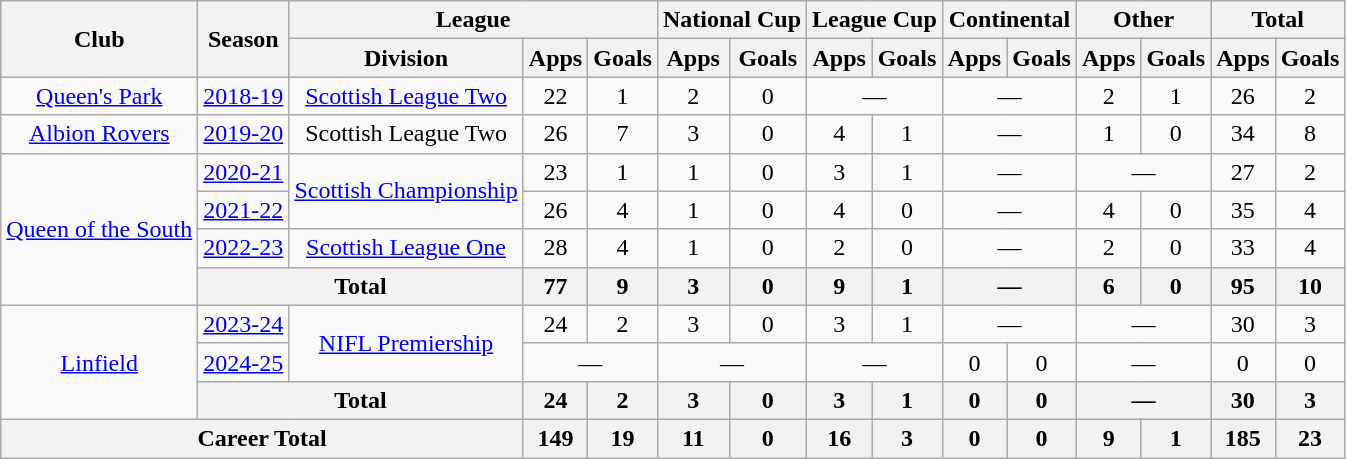<table class="wikitable" style="text-align: center">
<tr>
<th rowspan="2">Club</th>
<th rowspan="2">Season</th>
<th colspan="3">League</th>
<th colspan="2">National Cup</th>
<th colspan="2">League Cup</th>
<th colspan="2">Continental</th>
<th colspan="2">Other</th>
<th colspan="2">Total</th>
</tr>
<tr>
<th>Division</th>
<th>Apps</th>
<th>Goals</th>
<th>Apps</th>
<th>Goals</th>
<th>Apps</th>
<th>Goals</th>
<th>Apps</th>
<th>Goals</th>
<th>Apps</th>
<th>Goals</th>
<th>Apps</th>
<th>Goals</th>
</tr>
<tr>
<td><a href='#'>Queen's Park</a></td>
<td><a href='#'>2018-19</a></td>
<td><a href='#'>Scottish League Two</a></td>
<td>22</td>
<td>1</td>
<td>2</td>
<td>0</td>
<td colspan="2">—</td>
<td colspan="2">—</td>
<td>2</td>
<td>1</td>
<td>26</td>
<td>2</td>
</tr>
<tr>
<td><a href='#'>Albion Rovers</a></td>
<td><a href='#'>2019-20</a></td>
<td>Scottish League Two</td>
<td>26</td>
<td>7</td>
<td>3</td>
<td>0</td>
<td>4</td>
<td>1</td>
<td colspan="2">—</td>
<td>1</td>
<td>0</td>
<td>34</td>
<td>8</td>
</tr>
<tr>
<td rowspan="4"><a href='#'>Queen of the South</a></td>
<td><a href='#'>2020-21</a></td>
<td rowspan="2"><a href='#'>Scottish Championship</a></td>
<td>23</td>
<td>1</td>
<td>1</td>
<td>0</td>
<td>3</td>
<td>1</td>
<td colspan="2">—</td>
<td colspan="2">—</td>
<td>27</td>
<td>2</td>
</tr>
<tr>
<td><a href='#'>2021-22</a></td>
<td>26</td>
<td>4</td>
<td>1</td>
<td>0</td>
<td>4</td>
<td>0</td>
<td colspan="2">—</td>
<td>4</td>
<td>0</td>
<td>35</td>
<td>4</td>
</tr>
<tr>
<td><a href='#'>2022-23</a></td>
<td><a href='#'>Scottish League One</a></td>
<td>28</td>
<td>4</td>
<td>1</td>
<td>0</td>
<td>2</td>
<td>0</td>
<td colspan="2">—</td>
<td>2</td>
<td>0</td>
<td>33</td>
<td>4</td>
</tr>
<tr>
<th colspan="2">Total</th>
<th>77</th>
<th>9</th>
<th>3</th>
<th>0</th>
<th>9</th>
<th>1</th>
<th colspan="2">—</th>
<th>6</th>
<th>0</th>
<th>95</th>
<th>10</th>
</tr>
<tr>
<td rowspan="3"><a href='#'>Linfield</a></td>
<td><a href='#'>2023-24</a></td>
<td rowspan="2"><a href='#'>NIFL Premiership</a></td>
<td>24</td>
<td>2</td>
<td>3</td>
<td>0</td>
<td>3</td>
<td>1</td>
<td colspan="2">—</td>
<td colspan="2">—</td>
<td>30</td>
<td>3</td>
</tr>
<tr>
<td><a href='#'>2024-25</a></td>
<td colspan="2">—</td>
<td colspan="2">—</td>
<td colspan="2">—</td>
<td>0</td>
<td>0</td>
<td colspan="2">—</td>
<td>0</td>
<td>0</td>
</tr>
<tr>
<th colspan="2">Total</th>
<th>24</th>
<th>2</th>
<th>3</th>
<th>0</th>
<th>3</th>
<th>1</th>
<th>0</th>
<th>0</th>
<th colspan="2">—</th>
<th>30</th>
<th>3</th>
</tr>
<tr>
<th colspan="3">Career Total</th>
<th>149</th>
<th>19</th>
<th>11</th>
<th>0</th>
<th>16</th>
<th>3</th>
<th>0</th>
<th>0</th>
<th>9</th>
<th>1</th>
<th>185</th>
<th>23</th>
</tr>
</table>
